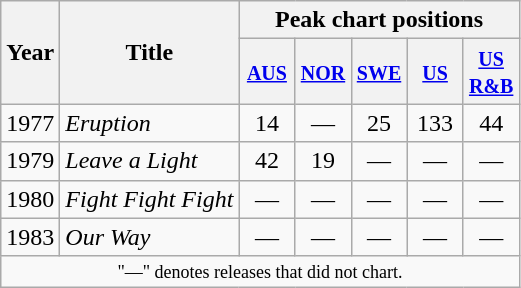<table class="wikitable">
<tr>
<th rowspan="2">Year</th>
<th rowspan="2">Title</th>
<th colspan="5">Peak chart positions</th>
</tr>
<tr>
<th width="30"><small><a href='#'>AUS</a></small><br></th>
<th width="30"><small><a href='#'>NOR</a></small><br></th>
<th width="30"><small><a href='#'>SWE</a></small><br></th>
<th width="30"><small><a href='#'>US</a></small><br></th>
<th width="30"><small><a href='#'>US R&B</a></small><br></th>
</tr>
<tr>
<td>1977</td>
<td><em>Eruption</em></td>
<td style="text-align:center">14</td>
<td style="text-align:center">—</td>
<td style="text-align:center">25</td>
<td style="text-align:center">133</td>
<td style="text-align:center">44</td>
</tr>
<tr>
<td>1979</td>
<td><em>Leave a Light</em></td>
<td style="text-align:center">42</td>
<td style="text-align:center">19</td>
<td style="text-align:center">—</td>
<td style="text-align:center">—</td>
<td style="text-align:center">—</td>
</tr>
<tr>
<td>1980</td>
<td><em>Fight Fight Fight</em></td>
<td style="text-align:center">—</td>
<td style="text-align:center">—</td>
<td style="text-align:center">—</td>
<td style="text-align:center">—</td>
<td style="text-align:center">—</td>
</tr>
<tr>
<td>1983</td>
<td><em>Our Way</em></td>
<td style="text-align:center">—</td>
<td style="text-align:center">—</td>
<td style="text-align:center">—</td>
<td style="text-align:center">—</td>
<td style="text-align:center">—</td>
</tr>
<tr>
<td colspan="7" style="text-align:center; font-size:9pt;">"—" denotes releases that did not chart.</td>
</tr>
</table>
